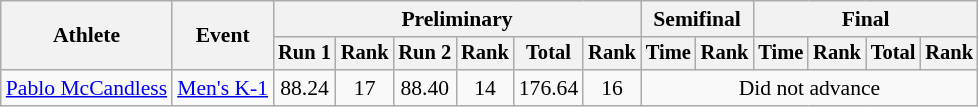<table class="wikitable" style="font-size:90%">
<tr>
<th rowspan="2">Athlete</th>
<th rowspan="2">Event</th>
<th colspan="6">Preliminary</th>
<th colspan="2">Semifinal</th>
<th colspan="4">Final</th>
</tr>
<tr style="font-size:95%">
<th>Run 1</th>
<th>Rank</th>
<th>Run 2</th>
<th>Rank</th>
<th>Total</th>
<th>Rank</th>
<th>Time</th>
<th>Rank</th>
<th>Time</th>
<th>Rank</th>
<th>Total</th>
<th>Rank</th>
</tr>
<tr align=center>
<td align=left><a href='#'>Pablo McCandless</a></td>
<td align=left><a href='#'>Men's K-1</a></td>
<td>88.24</td>
<td>17</td>
<td>88.40</td>
<td>14</td>
<td>176.64</td>
<td>16</td>
<td colspan=6>Did not advance</td>
</tr>
</table>
